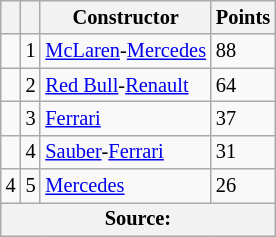<table class="wikitable" style="font-size: 85%;">
<tr>
<th></th>
<th></th>
<th>Constructor</th>
<th>Points</th>
</tr>
<tr>
<td align="left"></td>
<td align="center">1</td>
<td> <a href='#'>McLaren</a>-<a href='#'>Mercedes</a></td>
<td align="left">88</td>
</tr>
<tr>
<td align="left"></td>
<td align="center">2</td>
<td> <a href='#'>Red Bull</a>-<a href='#'>Renault</a></td>
<td align="left">64</td>
</tr>
<tr>
<td align="left"></td>
<td align="center">3</td>
<td> <a href='#'>Ferrari</a></td>
<td align="left">37</td>
</tr>
<tr>
<td align="left"></td>
<td align="center">4</td>
<td> <a href='#'>Sauber</a>-<a href='#'>Ferrari</a></td>
<td align="left">31</td>
</tr>
<tr>
<td align="left"> 4</td>
<td align="center">5</td>
<td> <a href='#'>Mercedes</a></td>
<td align="left">26</td>
</tr>
<tr>
<th colspan=4>Source: </th>
</tr>
</table>
